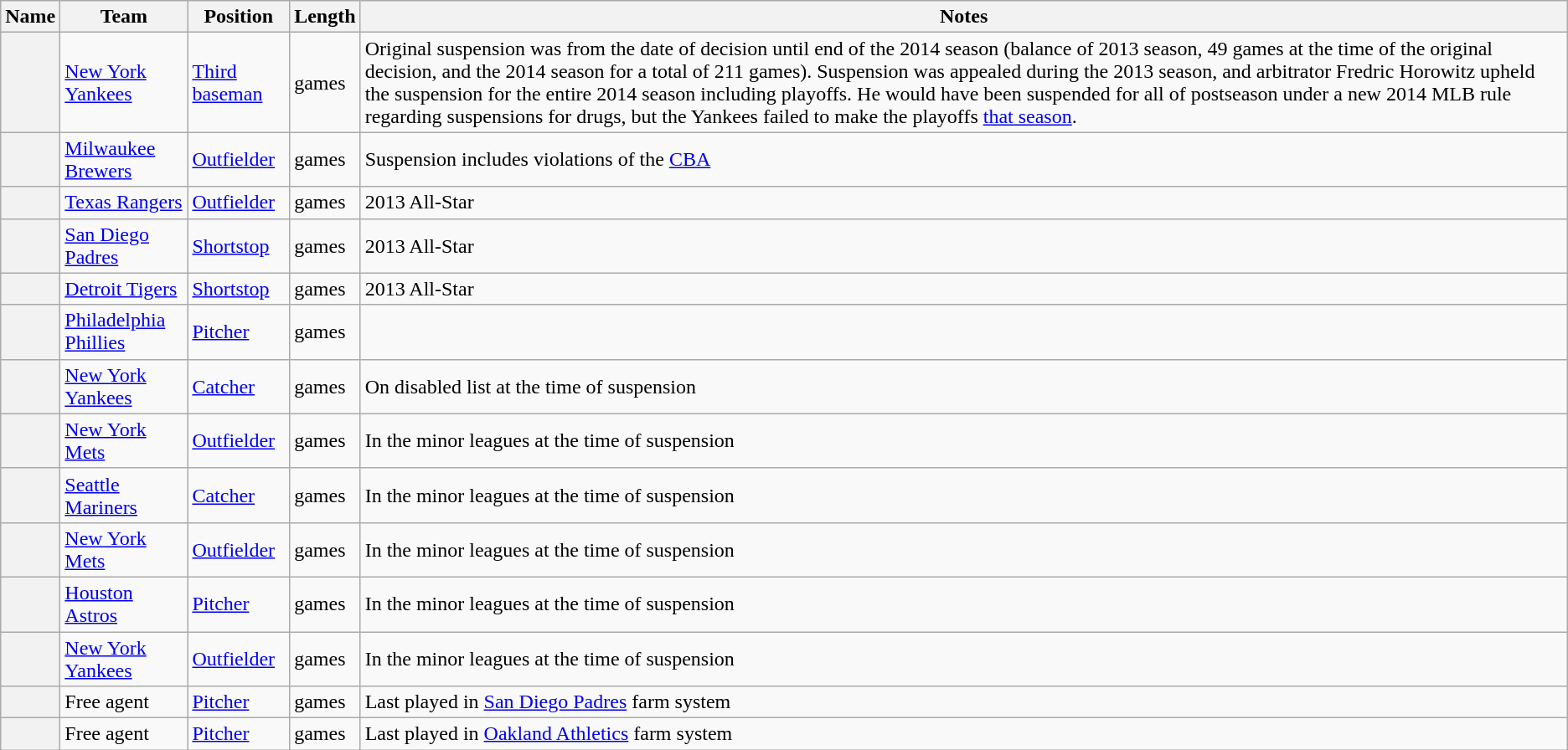<table class="wikitable sortable plainrowheaders">
<tr>
<th scope="col">Name</th>
<th scope="col">Team</th>
<th scope="col">Position</th>
<th scope="col">Length</th>
<th scope="col">Notes</th>
</tr>
<tr>
<th scope="row" style="text-align:center"></th>
<td><a href='#'>New York Yankees</a></td>
<td><a href='#'>Third baseman</a></td>
<td> games</td>
<td>Original suspension was from the date of decision until end of the 2014 season (balance of 2013 season, 49 games at the time of the original decision, and the 2014 season for a total of 211 games).  Suspension was appealed during the 2013 season, and arbitrator Fredric Horowitz upheld the suspension for the entire 2014 season including playoffs. He would have been suspended for all of postseason under a new 2014 MLB rule regarding suspensions for drugs, but the Yankees failed to make the playoffs <a href='#'>that season</a>.</td>
</tr>
<tr>
<th scope="row" style="text-align:center"></th>
<td><a href='#'>Milwaukee Brewers</a></td>
<td><a href='#'>Outfielder</a></td>
<td> games</td>
<td>Suspension includes violations of the <a href='#'>CBA</a></td>
</tr>
<tr>
<th scope="row" style="text-align:center"></th>
<td><a href='#'>Texas Rangers</a></td>
<td><a href='#'>Outfielder</a></td>
<td> games</td>
<td>2013 All-Star</td>
</tr>
<tr>
<th scope="row" style="text-align:center"></th>
<td><a href='#'>San Diego Padres</a></td>
<td><a href='#'>Shortstop</a></td>
<td> games</td>
<td>2013 All-Star</td>
</tr>
<tr>
<th scope="row" style="text-align:center"></th>
<td><a href='#'>Detroit Tigers</a></td>
<td><a href='#'>Shortstop</a></td>
<td> games</td>
<td>2013 All-Star</td>
</tr>
<tr>
<th scope="row" style="text-align:center"></th>
<td><a href='#'>Philadelphia Phillies</a></td>
<td><a href='#'>Pitcher</a></td>
<td> games</td>
<td></td>
</tr>
<tr>
<th scope="row" style="text-align:center"></th>
<td><a href='#'>New York Yankees</a></td>
<td><a href='#'>Catcher</a></td>
<td> games</td>
<td>On disabled list at the time of suspension</td>
</tr>
<tr>
<th scope="row" style="text-align:center"></th>
<td><a href='#'>New York Mets</a></td>
<td><a href='#'>Outfielder</a></td>
<td> games</td>
<td>In the minor leagues at the time of suspension</td>
</tr>
<tr>
<th scope="row" style="text-align:center"></th>
<td><a href='#'>Seattle Mariners</a></td>
<td><a href='#'>Catcher</a></td>
<td> games</td>
<td>In the minor leagues at the time of suspension</td>
</tr>
<tr>
<th scope="row" style="text-align:center"></th>
<td><a href='#'>New York Mets</a></td>
<td><a href='#'>Outfielder</a></td>
<td> games</td>
<td>In the minor leagues at the time of suspension</td>
</tr>
<tr>
<th scope="row" style="text-align:center"></th>
<td><a href='#'>Houston Astros</a></td>
<td><a href='#'>Pitcher</a></td>
<td> games</td>
<td>In the minor leagues at the time of suspension</td>
</tr>
<tr>
<th scope="row" style="text-align:center"></th>
<td><a href='#'>New York Yankees</a></td>
<td><a href='#'>Outfielder</a></td>
<td> games</td>
<td>In the minor leagues at the time of suspension</td>
</tr>
<tr>
<th scope="row" style="text-align:center"></th>
<td>Free agent</td>
<td><a href='#'>Pitcher</a></td>
<td> games</td>
<td>Last played in <a href='#'>San Diego Padres</a> farm system</td>
</tr>
<tr>
<th scope="row" style="text-align:center"></th>
<td>Free agent</td>
<td><a href='#'>Pitcher</a></td>
<td> games</td>
<td>Last played in <a href='#'>Oakland Athletics</a> farm system</td>
</tr>
</table>
